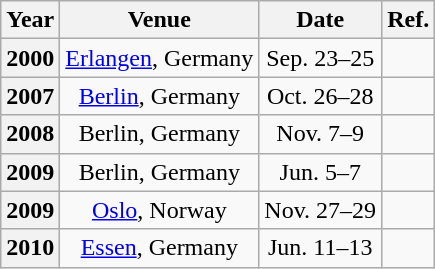<table - class="wikitable floatright" style="text-align: center">
<tr>
<th scope="col">Year</th>
<th scope="col">Venue</th>
<th scope="col">Date</th>
<th scope="col">Ref.</th>
</tr>
<tr>
<th scope="row">2000</th>
<td><a href='#'>Erlangen</a>, Germany</td>
<td>Sep. 23–25</td>
<td></td>
</tr>
<tr>
<th scope="row">2007</th>
<td><a href='#'>Berlin</a>, Germany</td>
<td>Oct. 26–28</td>
<td></td>
</tr>
<tr>
<th scope="row">2008</th>
<td>Berlin, Germany</td>
<td>Nov. 7–9</td>
<td></td>
</tr>
<tr>
<th scope="row">2009</th>
<td>Berlin, Germany</td>
<td>Jun. 5–7</td>
<td></td>
</tr>
<tr>
<th scope="row">2009</th>
<td><a href='#'>Oslo</a>, Norway</td>
<td>Nov. 27–29</td>
<td></td>
</tr>
<tr>
<th scope="row">2010</th>
<td><a href='#'>Essen</a>, Germany</td>
<td>Jun. 11–13</td>
<td></td>
</tr>
</table>
